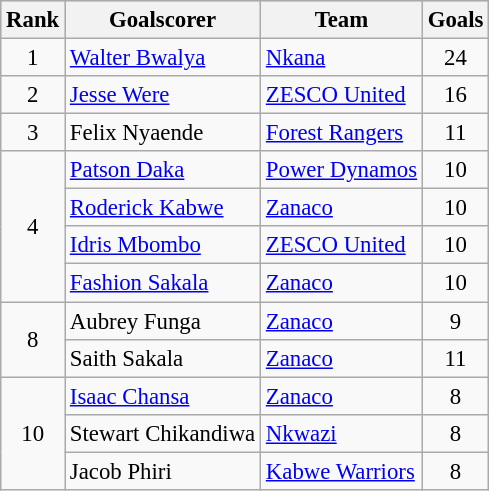<table class="wikitable" style="font-size: 95%;">
<tr bgcolor="#CCCCCC" align="center">
<th>Rank</th>
<th>Goalscorer</th>
<th>Team</th>
<th>Goals</th>
</tr>
<tr>
<td align="center">1</td>
<td> <a href='#'>Walter Bwalya</a></td>
<td><a href='#'>Nkana</a></td>
<td align="center">24</td>
</tr>
<tr>
<td align="center">2</td>
<td> <a href='#'>Jesse Were</a></td>
<td><a href='#'>ZESCO United</a></td>
<td align="center">16</td>
</tr>
<tr>
<td align="center">3</td>
<td> Felix Nyaende</td>
<td><a href='#'>Forest Rangers</a></td>
<td align="center">11</td>
</tr>
<tr>
<td rowspan=4 align="center">4</td>
<td> <a href='#'>Patson Daka</a></td>
<td><a href='#'>Power Dynamos</a></td>
<td align="center">10</td>
</tr>
<tr>
<td> <a href='#'>Roderick Kabwe</a></td>
<td><a href='#'>Zanaco</a></td>
<td align="center">10</td>
</tr>
<tr>
<td> <a href='#'>Idris Mbombo</a></td>
<td><a href='#'>ZESCO United</a></td>
<td align="center">10</td>
</tr>
<tr>
<td> <a href='#'>Fashion Sakala</a></td>
<td><a href='#'>Zanaco</a></td>
<td align="center">10</td>
</tr>
<tr>
<td rowspan=2 align="center">8</td>
<td> Aubrey Funga</td>
<td><a href='#'>Zanaco</a></td>
<td align="center">9</td>
</tr>
<tr>
<td> Saith Sakala</td>
<td><a href='#'>Zanaco</a></td>
<td align="center">11</td>
</tr>
<tr>
<td rowspan=3 align="center">10</td>
<td> <a href='#'>Isaac Chansa</a></td>
<td><a href='#'>Zanaco</a></td>
<td align="center">8</td>
</tr>
<tr>
<td> Stewart Chikandiwa</td>
<td><a href='#'>Nkwazi</a></td>
<td align="center">8</td>
</tr>
<tr>
<td> Jacob Phiri</td>
<td><a href='#'>Kabwe Warriors</a></td>
<td align="center">8<br></td>
</tr>
</table>
